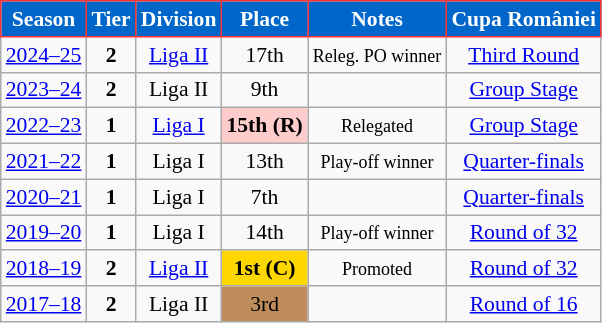<table class="wikitable" style="text-align:center; font-size:90%">
<tr style="background:#efefef;">
<th style="background:#0066ca;color:#ffffff;border:1px solid #ff3334">Season</th>
<th style="background:#0066ca;color:#ffffff;border:1px solid #ff3334">Tier</th>
<th style="background:#0066ca;color:#ffffff;border:1px solid #ff3334">Division</th>
<th style="background:#0066ca;color:#ffffff;border:1px solid #ff3334">Place</th>
<th style="background:#0066ca;color:#ffffff;border:1px solid #ff3334">Notes</th>
<th style="background:#0066ca;color:#ffffff;border:1px solid #ff3334">Cupa României</th>
</tr>
<tr>
<td><a href='#'>2024–25</a></td>
<td><strong>2</strong></td>
<td><a href='#'>Liga II</a></td>
<td>17th</td>
<td><small>Releg. PO winner</small></td>
<td><a href='#'>Third Round</a></td>
</tr>
<tr>
<td><a href='#'>2023–24</a></td>
<td><strong>2</strong></td>
<td>Liga II</td>
<td>9th</td>
<td></td>
<td><a href='#'>Group Stage</a></td>
</tr>
<tr>
<td><a href='#'>2022–23</a></td>
<td><strong>1</strong></td>
<td><a href='#'>Liga I</a></td>
<td align=center bgcolor=FFCCCC><strong>15th (R)</strong></td>
<td><small>Relegated</small></td>
<td><a href='#'>Group Stage</a></td>
</tr>
<tr>
<td><a href='#'>2021–22</a></td>
<td><strong>1</strong></td>
<td>Liga I</td>
<td>13th</td>
<td><small>Play-off winner</small></td>
<td><a href='#'>Quarter-finals</a></td>
</tr>
<tr>
<td><a href='#'>2020–21</a></td>
<td><strong>1</strong></td>
<td>Liga I</td>
<td>7th</td>
<td></td>
<td><a href='#'>Quarter-finals</a></td>
</tr>
<tr>
<td><a href='#'>2019–20</a></td>
<td><strong>1</strong></td>
<td>Liga I</td>
<td>14th</td>
<td><small>Play-off winner</small></td>
<td><a href='#'>Round of 32</a></td>
</tr>
<tr>
<td><a href='#'>2018–19</a></td>
<td><strong>2</strong></td>
<td><a href='#'>Liga II</a></td>
<td align=center bgcolor=gold><strong>1st</strong> <strong>(C)</strong></td>
<td><small>Promoted</small></td>
<td><a href='#'>Round of 32</a></td>
</tr>
<tr>
<td><a href='#'>2017–18</a></td>
<td><strong>2</strong></td>
<td>Liga II</td>
<td align=center bgcolor=#BF8D5B>3rd</td>
<td></td>
<td><a href='#'>Round of 16</a></td>
</tr>
</table>
